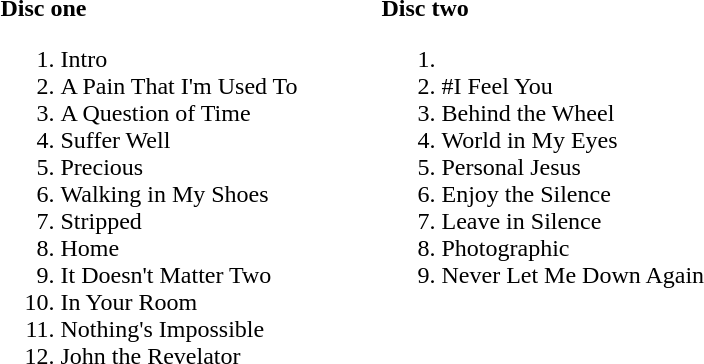<table ->
<tr>
<td width=250 valign=top><br><strong>Disc one</strong><ol><li>Intro</li><li>A Pain That I'm Used To</li><li>A Question of Time</li><li>Suffer Well</li><li>Precious</li><li>Walking in My Shoes</li><li>Stripped</li><li>Home</li><li>It Doesn't Matter Two</li><li>In Your Room</li><li>Nothing's Impossible</li><li>John the Revelator</li></ol></td>
<td width=250 valign=top><br><strong>Disc two</strong><ol><li><li>#I Feel You</li><li>Behind the Wheel</li><li>World in My Eyes</li><li>Personal Jesus</li><li>Enjoy the Silence</li><li>Leave in Silence</li><li>Photographic</li><li>Never Let Me Down Again</li></ol></td>
</tr>
</table>
